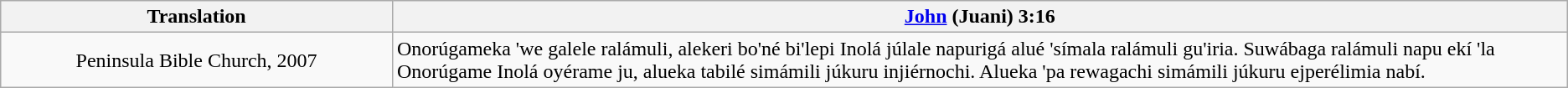<table class="wikitable">
<tr>
<th align="center" width="25%">Translation</th>
<th><a href='#'>John</a> (Juani) 3:16</th>
</tr>
<tr>
<td align="center">Peninsula Bible Church, 2007</td>
<td>Onorúgameka 'we galele ralámuli, alekeri bo'né bi'lepi Inolá júlale napurigá alué 'símala ralámuli gu'iria. Suwábaga ralámuli napu ekí 'la Onorúgame Inolá oyérame ju, alueka tabilé simámili júkuru injiérnochi. Alueka 'pa rewagachi simámili júkuru ejperélimia nabí.</td>
</tr>
</table>
